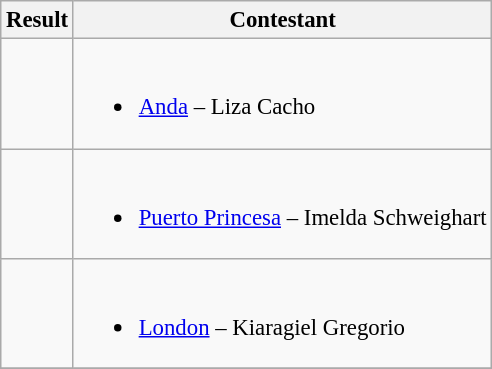<table class="wikitable sortable" style="font-size: 95%;">
<tr>
<th>Result</th>
<th>Contestant</th>
</tr>
<tr>
<td></td>
<td><br><ul><li><a href='#'>Anda</a> – Liza Cacho</li></ul></td>
</tr>
<tr>
<td></td>
<td><br><ul><li><a href='#'>Puerto Princesa</a> – Imelda Schweighart</li></ul></td>
</tr>
<tr>
<td></td>
<td><br><ul><li><a href='#'>London</a> – Kiaragiel Gregorio</li></ul></td>
</tr>
<tr>
</tr>
</table>
